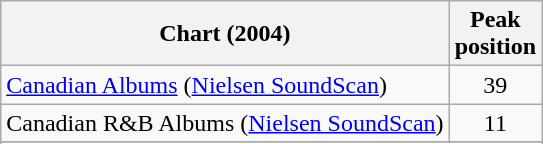<table class="wikitable sortable plainrowheaders">
<tr>
<th>Chart (2004)</th>
<th>Peak<br>position</th>
</tr>
<tr>
<td><a href='#'>Canadian Albums</a> (<a href='#'>Nielsen SoundScan</a>)</td>
<td align="center">39</td>
</tr>
<tr>
<td>Canadian R&B Albums (<a href='#'>Nielsen SoundScan</a>)</td>
<td style="text-align:center;">11</td>
</tr>
<tr>
</tr>
<tr>
</tr>
<tr>
</tr>
</table>
